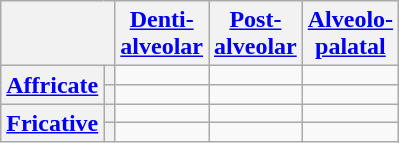<table class="wikitable">
<tr>
<th colspan="2"></th>
<th><a href='#'>Denti-<br>alveolar</a></th>
<th><a href='#'>Post-<br>alveolar</a></th>
<th><a href='#'>Alveolo-<br>palatal</a></th>
</tr>
<tr>
<th rowspan="2"><a href='#'>Affricate</a></th>
<th></th>
<td></td>
<td></td>
<td></td>
</tr>
<tr>
<th></th>
<td></td>
<td></td>
<td></td>
</tr>
<tr>
<th rowspan="2"><a href='#'>Fricative</a></th>
<th></th>
<td></td>
<td></td>
<td></td>
</tr>
<tr>
<th></th>
<td></td>
<td></td>
<td></td>
</tr>
</table>
